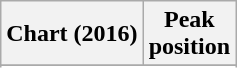<table class="wikitable sortable plainrowheaders" style="text-align:center">
<tr>
<th scope="col">Chart (2016)</th>
<th scope="col">Peak<br> position</th>
</tr>
<tr>
</tr>
<tr>
</tr>
<tr>
</tr>
<tr>
</tr>
</table>
